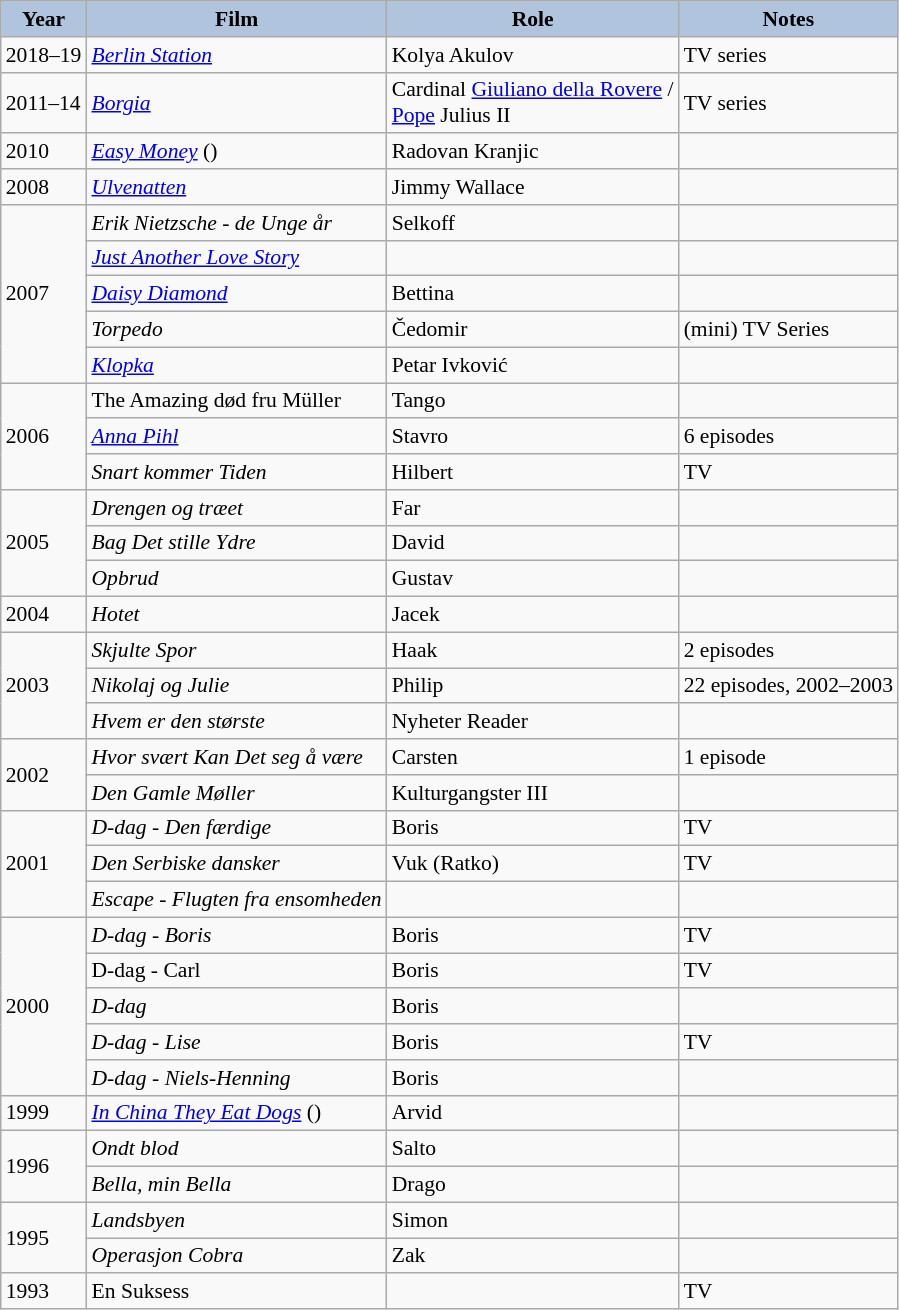<table class="wikitable" style="font-size:90%">
<tr style="text-align:center;">
<th style="background:#B0C4DE;">Year</th>
<th style="background:#B0C4DE;">Film</th>
<th style="background:#B0C4DE;">Role</th>
<th style="background:#B0C4DE;">Notes</th>
</tr>
<tr>
<td>2018–19</td>
<td><em><a href='#'>Berlin Station</a></em></td>
<td>Kolya Akulov</td>
<td>TV series</td>
</tr>
<tr>
<td>2011–14</td>
<td><em><a href='#'>Borgia</a></em></td>
<td>Cardinal <a href='#'>Giuliano della Rovere</a> / <br><a href='#'>Pope</a> Julius II</td>
<td>TV series</td>
</tr>
<tr>
<td>2010</td>
<td><em><a href='#'>Easy Money</a></em> ()</td>
<td>Radovan Kranjic</td>
<td></td>
</tr>
<tr>
<td>2008</td>
<td><em><a href='#'>Ulvenatten</a></em></td>
<td>Jimmy Wallace</td>
<td></td>
</tr>
<tr>
<td rowspan=5>2007</td>
<td><em>Erik Nietzsche - de Unge år</em></td>
<td>Selkoff</td>
<td></td>
</tr>
<tr>
<td><em><a href='#'>Just Another Love Story</a></em></td>
<td></td>
<td></td>
</tr>
<tr>
<td><em><a href='#'>Daisy Diamond</a></em></td>
<td>Bettina</td>
<td></td>
</tr>
<tr>
<td><em>Torpedo</em></td>
<td>Čedomir</td>
<td>(mini) TV Series</td>
</tr>
<tr>
<td><em><a href='#'>Klopka</a></em></td>
<td>Petar Ivković</td>
<td></td>
</tr>
<tr>
<td rowspan=3>2006</td>
<td>The Amazing død fru Müller</td>
<td>Tango</td>
<td></td>
</tr>
<tr>
<td><em><a href='#'>Anna Pihl</a></em></td>
<td>Stavro</td>
<td>6 episodes</td>
</tr>
<tr>
<td><em>Snart kommer Tiden</em></td>
<td>Hilbert</td>
<td>TV</td>
</tr>
<tr>
<td rowspan=3>2005</td>
<td><em>Drengen og træet</em></td>
<td>Far</td>
<td></td>
</tr>
<tr>
<td><em>Bag Det stille Ydre</em></td>
<td>David</td>
<td></td>
</tr>
<tr>
<td><em>Opbrud</em></td>
<td>Gustav</td>
<td></td>
</tr>
<tr>
<td>2004</td>
<td><em>Hotet</em></td>
<td>Jacek</td>
<td></td>
</tr>
<tr>
<td rowspan=3>2003</td>
<td><em>Skjulte Spor</em></td>
<td>Haak</td>
<td>2 episodes</td>
</tr>
<tr>
<td><em>Nikolaj og Julie</em></td>
<td>Philip</td>
<td>22 episodes, 2002–2003</td>
</tr>
<tr>
<td><em>Hvem er den største</em></td>
<td>Nyheter Reader</td>
<td></td>
</tr>
<tr>
<td rowspan=2>2002</td>
<td><em>Hvor svært Kan Det seg å være</em></td>
<td>Carsten</td>
<td>1 episode</td>
</tr>
<tr>
<td><em>Den Gamle Møller</em></td>
<td>Kulturgangster III</td>
<td></td>
</tr>
<tr>
<td rowspan=3>2001</td>
<td><em>D-dag - Den færdige</em></td>
<td>Boris</td>
<td>TV</td>
</tr>
<tr>
<td><em>Den Serbiske dansker</em></td>
<td>Vuk (Ratko)</td>
<td>TV</td>
</tr>
<tr>
<td><em>Escape - Flugten fra ensomheden</em></td>
<td></td>
<td></td>
</tr>
<tr>
<td rowspan=5>2000</td>
<td><em> D-dag - Boris</em></td>
<td>Boris</td>
<td>TV</td>
</tr>
<tr>
<td>D-dag - Carl</td>
<td>Boris</td>
<td>TV</td>
</tr>
<tr>
<td><em>D-dag</em></td>
<td>Boris</td>
<td></td>
</tr>
<tr>
<td><em>D-dag - Lise</em></td>
<td>Boris</td>
<td>TV</td>
</tr>
<tr>
<td><em>D-dag - Niels-Henning</em></td>
<td>Boris</td>
<td></td>
</tr>
<tr>
<td>1999</td>
<td><em><a href='#'>In China They Eat Dogs</a></em> ()</td>
<td>Arvid</td>
<td></td>
</tr>
<tr>
<td rowspan=2>1996</td>
<td><em>Ondt blod</em></td>
<td>Salto</td>
<td></td>
</tr>
<tr>
<td><em>Bella, min Bella</em></td>
<td>Drago</td>
<td></td>
</tr>
<tr>
<td rowspan=2>1995</td>
<td><em>Landsbyen</em></td>
<td>Simon</td>
<td></td>
</tr>
<tr>
<td><em>Operasjon Cobra</em></td>
<td>Zak</td>
<td></td>
</tr>
<tr>
<td>1993</td>
<td>En Suksess</td>
<td></td>
<td>TV</td>
</tr>
</table>
